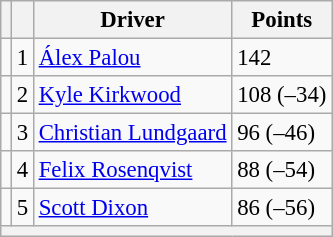<table class="wikitable" style="font-size: 95%;">
<tr>
<th scope="col"></th>
<th scope="col"></th>
<th scope="col">Driver</th>
<th scope="col">Points</th>
</tr>
<tr>
<td align="left"></td>
<td align="center">1</td>
<td> <a href='#'>Álex Palou</a></td>
<td align="left">142</td>
</tr>
<tr>
<td align="left"></td>
<td align="center">2</td>
<td> <a href='#'>Kyle Kirkwood</a></td>
<td align="left">108 (–34)</td>
</tr>
<tr>
<td align="left"></td>
<td align="center">3</td>
<td> <a href='#'>Christian Lundgaard</a></td>
<td align="left">96 (–46)</td>
</tr>
<tr>
<td align="left"></td>
<td align="center">4</td>
<td> <a href='#'>Felix Rosenqvist</a></td>
<td align="left">88 (–54)</td>
</tr>
<tr>
<td align="left"></td>
<td align="center">5</td>
<td> <a href='#'>Scott Dixon</a></td>
<td align="left">86 (–56)</td>
</tr>
<tr>
<th colspan=4></th>
</tr>
</table>
